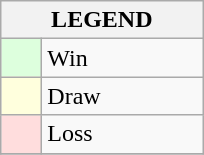<table class="wikitable">
<tr>
<th colspan="2">LEGEND</th>
</tr>
<tr>
<td style="background:#ddffdd;" width=20> </td>
<td width=100>Win</td>
</tr>
<tr>
<td style="background:#ffffdd"  width=20> </td>
<td width=100>Draw</td>
</tr>
<tr>
<td style="background:#ffdddd;" width=20> </td>
<td width=100>Loss</td>
</tr>
<tr>
</tr>
</table>
